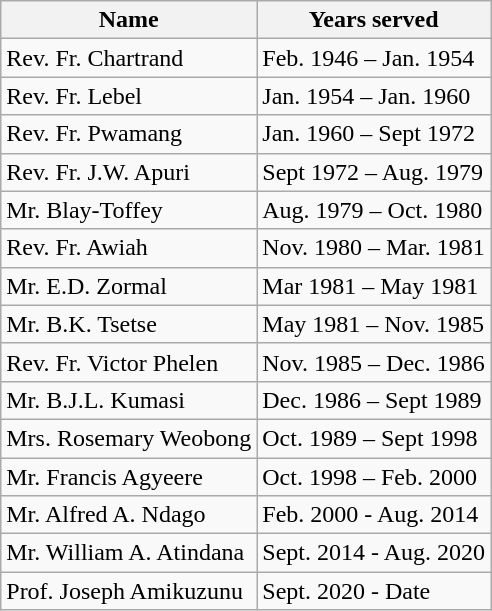<table class="wikitable">
<tr>
<th>Name</th>
<th>Years served</th>
</tr>
<tr>
<td>Rev. Fr. Chartrand</td>
<td>Feb. 1946 – Jan. 1954</td>
</tr>
<tr>
<td>Rev. Fr. Lebel</td>
<td>Jan. 1954 – Jan. 1960</td>
</tr>
<tr>
<td>Rev. Fr. Pwamang</td>
<td>Jan. 1960 – Sept 1972</td>
</tr>
<tr>
<td>Rev. Fr. J.W. Apuri</td>
<td>Sept 1972 – Aug. 1979</td>
</tr>
<tr>
<td>Mr. Blay-Toffey</td>
<td>Aug. 1979 – Oct. 1980</td>
</tr>
<tr>
<td>Rev. Fr. Awiah</td>
<td>Nov. 1980 – Mar. 1981</td>
</tr>
<tr>
<td>Mr. E.D. Zormal</td>
<td>Mar 1981 – May 1981</td>
</tr>
<tr>
<td>Mr. B.K. Tsetse</td>
<td>May 1981 – Nov. 1985</td>
</tr>
<tr>
<td>Rev. Fr. Victor Phelen</td>
<td>Nov. 1985 – Dec. 1986</td>
</tr>
<tr>
<td>Mr. B.J.L. Kumasi</td>
<td>Dec. 1986 – Sept 1989</td>
</tr>
<tr>
<td>Mrs. Rosemary Weobong</td>
<td>Oct. 1989 – Sept 1998</td>
</tr>
<tr>
<td>Mr. Francis Agyeere</td>
<td>Oct. 1998 – Feb. 2000</td>
</tr>
<tr>
<td>Mr. Alfred A. Ndago</td>
<td>Feb. 2000 - Aug. 2014</td>
</tr>
<tr>
<td>Mr. William A. Atindana</td>
<td>Sept. 2014 - Aug. 2020</td>
</tr>
<tr>
<td>Prof. Joseph Amikuzunu</td>
<td>Sept. 2020 - Date</td>
</tr>
</table>
